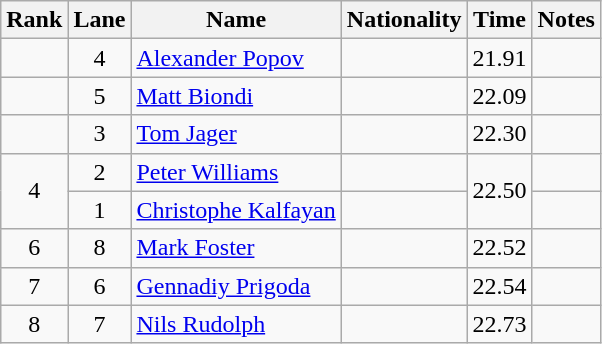<table class="wikitable sortable" style="text-align:center">
<tr>
<th>Rank</th>
<th>Lane</th>
<th>Name</th>
<th>Nationality</th>
<th>Time</th>
<th>Notes</th>
</tr>
<tr>
<td></td>
<td>4</td>
<td align=left><a href='#'>Alexander Popov</a></td>
<td align=left></td>
<td>21.91</td>
<td></td>
</tr>
<tr>
<td></td>
<td>5</td>
<td align=left><a href='#'>Matt Biondi</a></td>
<td align=left></td>
<td>22.09</td>
<td></td>
</tr>
<tr>
<td></td>
<td>3</td>
<td align=left><a href='#'>Tom Jager</a></td>
<td align=left></td>
<td>22.30</td>
<td></td>
</tr>
<tr>
<td rowspan=2>4</td>
<td>2</td>
<td align=left><a href='#'>Peter Williams</a></td>
<td align=left></td>
<td rowspan=2>22.50</td>
<td></td>
</tr>
<tr>
<td>1</td>
<td align=left><a href='#'>Christophe Kalfayan</a></td>
<td align=left></td>
<td></td>
</tr>
<tr>
<td>6</td>
<td>8</td>
<td align=left><a href='#'>Mark Foster</a></td>
<td align=left></td>
<td>22.52</td>
<td></td>
</tr>
<tr>
<td>7</td>
<td>6</td>
<td align=left><a href='#'>Gennadiy Prigoda</a></td>
<td align=left></td>
<td>22.54</td>
<td></td>
</tr>
<tr>
<td>8</td>
<td>7</td>
<td align=left><a href='#'>Nils Rudolph</a></td>
<td align=left></td>
<td>22.73</td>
<td></td>
</tr>
</table>
